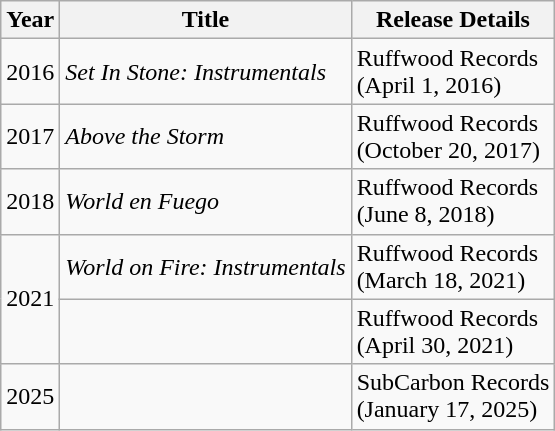<table class="wikitable">
<tr>
<th>Year</th>
<th>Title</th>
<th>Release Details</th>
</tr>
<tr>
<td>2016</td>
<td><em>Set In Stone: Instrumentals</em></td>
<td>Ruffwood Records<br>(April 1, 2016)</td>
</tr>
<tr>
<td>2017</td>
<td><em>Above the Storm</em></td>
<td>Ruffwood Records<br>(October 20, 2017)</td>
</tr>
<tr>
<td>2018</td>
<td><em>World en Fuego</em></td>
<td>Ruffwood Records<br>(June 8, 2018)</td>
</tr>
<tr>
<td rowspan="2">2021</td>
<td><em>World on Fire: Instrumentals</em></td>
<td>Ruffwood Records<br>(March 18, 2021)</td>
</tr>
<tr>
<td></td>
<td>Ruffwood Records<br>(April 30, 2021)</td>
</tr>
<tr>
<td>2025</td>
<td></td>
<td>SubCarbon Records<br>(January 17, 2025)</td>
</tr>
</table>
